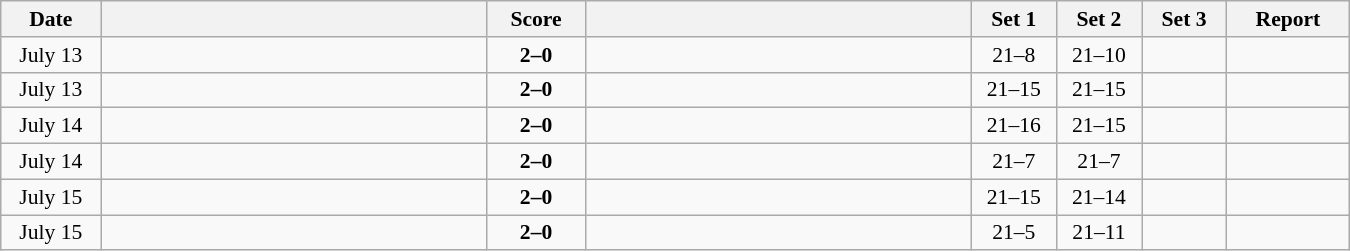<table class="wikitable" style="text-align: center; font-size:90% ">
<tr>
<th width="60">Date</th>
<th align="right" width="250"></th>
<th width="60">Score</th>
<th align="left" width="250"></th>
<th width="50">Set 1</th>
<th width="50">Set 2</th>
<th width="50">Set 3</th>
<th width="75">Report</th>
</tr>
<tr>
<td>July 13</td>
<td align=left><strong></strong></td>
<td align=center><strong>2–0</strong></td>
<td align=left></td>
<td>21–8</td>
<td>21–10</td>
<td></td>
<td></td>
</tr>
<tr>
<td>July 13</td>
<td align=left><strong></strong></td>
<td align=center><strong>2–0</strong></td>
<td align=left></td>
<td>21–15</td>
<td>21–15</td>
<td></td>
<td></td>
</tr>
<tr>
<td>July 14</td>
<td align=left><strong></strong></td>
<td align=center><strong>2–0</strong></td>
<td align=left></td>
<td>21–16</td>
<td>21–15</td>
<td></td>
<td></td>
</tr>
<tr>
<td>July 14</td>
<td align=left><strong></strong></td>
<td align=center><strong>2–0</strong></td>
<td align=left></td>
<td>21–7</td>
<td>21–7</td>
<td></td>
<td></td>
</tr>
<tr>
<td>July 15</td>
<td align=left><strong></strong></td>
<td align=center><strong>2–0</strong></td>
<td align=left></td>
<td>21–15</td>
<td>21–14</td>
<td></td>
<td></td>
</tr>
<tr>
<td>July 15</td>
<td align=left><strong></strong></td>
<td align=center><strong>2–0</strong></td>
<td align=left></td>
<td>21–5</td>
<td>21–11</td>
<td></td>
<td></td>
</tr>
</table>
